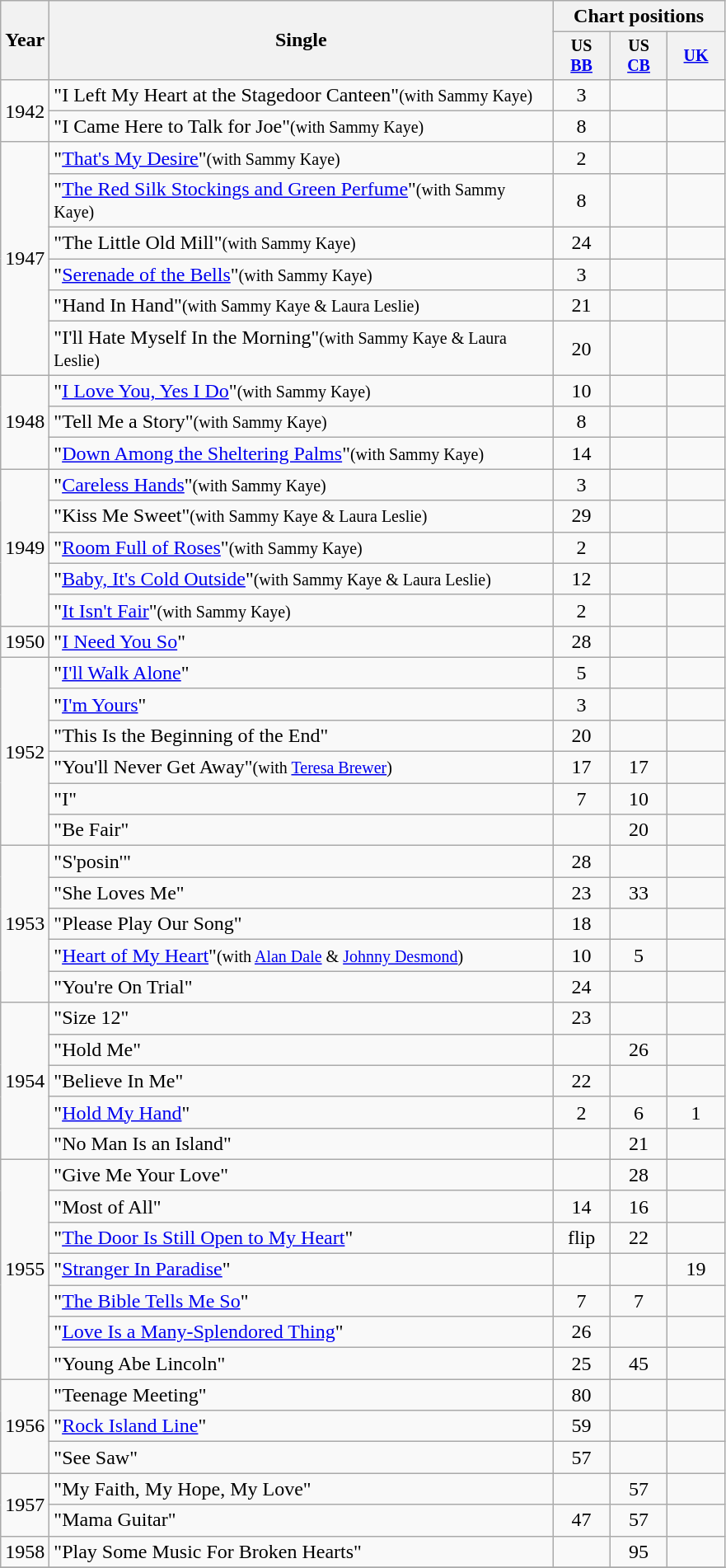<table class="wikitable" style="text-align:center;">
<tr>
<th rowspan="2">Year</th>
<th width="400" rowspan="2">Single</th>
<th colspan="3">Chart positions</th>
</tr>
<tr style="font-size:smaller;">
<th width="40">US<br><a href='#'>BB</a></th>
<th width="40">US<br><a href='#'>CB</a></th>
<th width="40"><a href='#'>UK</a></th>
</tr>
<tr>
<td rowspan="2">1942</td>
<td align="left">"I Left My Heart at the Stagedoor Canteen"<small>(with Sammy Kaye)</small></td>
<td>3</td>
<td></td>
<td></td>
</tr>
<tr>
<td align="left">"I Came Here to Talk for Joe"<small>(with Sammy Kaye)</small></td>
<td>8</td>
<td></td>
<td></td>
</tr>
<tr>
<td rowspan="6">1947</td>
<td align="left">"<a href='#'>That's My Desire</a>"<small>(with Sammy Kaye)</small></td>
<td>2</td>
<td></td>
<td></td>
</tr>
<tr>
<td align="left">"<a href='#'>The Red Silk Stockings and Green Perfume</a>"<small>(with Sammy Kaye)</small></td>
<td>8</td>
<td></td>
<td></td>
</tr>
<tr>
<td align="left">"The Little Old Mill"<small>(with Sammy Kaye)</small></td>
<td>24</td>
<td></td>
<td></td>
</tr>
<tr>
<td align="left">"<a href='#'>Serenade of the Bells</a>"<small>(with Sammy Kaye)</small></td>
<td>3</td>
<td></td>
<td></td>
</tr>
<tr>
<td align="left">"Hand In Hand"<small>(with Sammy Kaye & Laura Leslie)</small></td>
<td>21</td>
<td></td>
<td></td>
</tr>
<tr>
<td align="left">"I'll Hate Myself In the Morning"<small>(with Sammy Kaye & Laura Leslie)</small></td>
<td>20</td>
<td></td>
<td></td>
</tr>
<tr>
<td rowspan="3">1948</td>
<td align="left">"<a href='#'>I Love You, Yes I Do</a>"<small>(with Sammy Kaye)</small></td>
<td>10</td>
<td></td>
<td></td>
</tr>
<tr>
<td align="left">"Tell Me a Story"<small>(with Sammy Kaye)</small></td>
<td>8</td>
<td></td>
<td></td>
</tr>
<tr>
<td align="left">"<a href='#'>Down Among the Sheltering Palms</a>"<small>(with Sammy Kaye)</small></td>
<td>14</td>
<td></td>
<td></td>
</tr>
<tr>
<td rowspan="5">1949</td>
<td align="left">"<a href='#'>Careless Hands</a>"<small>(with Sammy Kaye)</small></td>
<td>3</td>
<td></td>
<td></td>
</tr>
<tr>
<td align="left">"Kiss Me Sweet"<small>(with Sammy Kaye & Laura Leslie)</small></td>
<td>29</td>
<td></td>
<td></td>
</tr>
<tr>
<td align="left">"<a href='#'>Room Full of Roses</a>"<small>(with Sammy Kaye)</small></td>
<td>2</td>
<td></td>
<td></td>
</tr>
<tr>
<td align="left">"<a href='#'>Baby, It's Cold Outside</a>"<small>(with Sammy Kaye & Laura Leslie)</small></td>
<td>12</td>
<td></td>
<td></td>
</tr>
<tr>
<td align="left">"<a href='#'>It Isn't Fair</a>"<small>(with Sammy Kaye)</small></td>
<td>2</td>
<td></td>
<td></td>
</tr>
<tr>
<td>1950</td>
<td align="left">"<a href='#'>I Need You So</a>"</td>
<td>28</td>
<td></td>
<td></td>
</tr>
<tr>
<td rowspan="6">1952</td>
<td align="left">"<a href='#'>I'll Walk Alone</a>"</td>
<td>5</td>
<td></td>
<td></td>
</tr>
<tr>
<td align="left">"<a href='#'>I'm Yours</a>"</td>
<td>3</td>
<td></td>
<td></td>
</tr>
<tr>
<td align="left">"This Is the Beginning of the End"</td>
<td>20</td>
<td></td>
<td></td>
</tr>
<tr>
<td align="left">"You'll Never Get Away"<small>(with <a href='#'>Teresa Brewer</a>)</small></td>
<td>17</td>
<td>17</td>
<td></td>
</tr>
<tr>
<td align="left">"I"</td>
<td>7</td>
<td>10</td>
<td></td>
</tr>
<tr>
<td align="left">"Be Fair"</td>
<td></td>
<td>20</td>
<td></td>
</tr>
<tr>
<td rowspan="5">1953</td>
<td align="left">"S'posin'"</td>
<td>28</td>
<td></td>
<td></td>
</tr>
<tr>
<td align="left">"She Loves Me"</td>
<td>23</td>
<td>33</td>
<td></td>
</tr>
<tr>
<td align="left">"Please Play Our Song"</td>
<td>18</td>
<td></td>
<td></td>
</tr>
<tr>
<td align="left">"<a href='#'>Heart of My Heart</a>"<small>(with <a href='#'>Alan Dale</a> & <a href='#'>Johnny Desmond</a>)</small></td>
<td>10</td>
<td>5</td>
<td></td>
</tr>
<tr>
<td align="left">"You're On Trial"</td>
<td>24</td>
<td></td>
<td></td>
</tr>
<tr>
<td rowspan="5">1954</td>
<td align="left">"Size 12"</td>
<td>23</td>
<td></td>
<td></td>
</tr>
<tr>
<td align="left">"Hold Me"</td>
<td></td>
<td>26</td>
<td></td>
</tr>
<tr>
<td align="left">"Believe In Me"</td>
<td>22</td>
<td></td>
<td></td>
</tr>
<tr>
<td align="left">"<a href='#'>Hold My Hand</a>"</td>
<td>2</td>
<td>6</td>
<td>1</td>
</tr>
<tr>
<td align="left">"No Man Is an Island"</td>
<td></td>
<td>21</td>
<td></td>
</tr>
<tr>
<td rowspan="7">1955</td>
<td align="left">"Give Me Your Love"</td>
<td></td>
<td>28</td>
<td></td>
</tr>
<tr>
<td align="left">"Most of All"</td>
<td>14</td>
<td>16</td>
<td></td>
</tr>
<tr>
<td align="left">"<a href='#'>The Door Is Still Open to My Heart</a>"</td>
<td>flip</td>
<td>22</td>
<td></td>
</tr>
<tr>
<td align="left">"<a href='#'>Stranger In Paradise</a>"</td>
<td></td>
<td></td>
<td>19</td>
</tr>
<tr>
<td align="left">"<a href='#'>The Bible Tells Me So</a>"</td>
<td>7</td>
<td>7</td>
<td></td>
</tr>
<tr>
<td align="left">"<a href='#'>Love Is a Many-Splendored Thing</a>"</td>
<td>26</td>
<td></td>
<td></td>
</tr>
<tr>
<td align="left">"Young Abe Lincoln"</td>
<td>25</td>
<td>45</td>
<td></td>
</tr>
<tr>
<td rowspan="3">1956</td>
<td align="left">"Teenage Meeting"</td>
<td>80</td>
<td></td>
<td></td>
</tr>
<tr>
<td align="left">"<a href='#'>Rock Island Line</a>"</td>
<td>59</td>
<td></td>
<td></td>
</tr>
<tr>
<td align="left">"See Saw"</td>
<td>57</td>
<td></td>
<td></td>
</tr>
<tr>
<td rowspan="2">1957</td>
<td align="left">"My Faith, My Hope, My Love"</td>
<td></td>
<td>57</td>
<td></td>
</tr>
<tr>
<td align="left">"Mama Guitar"</td>
<td>47</td>
<td>57</td>
<td></td>
</tr>
<tr>
<td rowspan="1">1958</td>
<td align="left">"Play Some Music For Broken Hearts"</td>
<td></td>
<td>95</td>
<td></td>
</tr>
<tr>
</tr>
</table>
